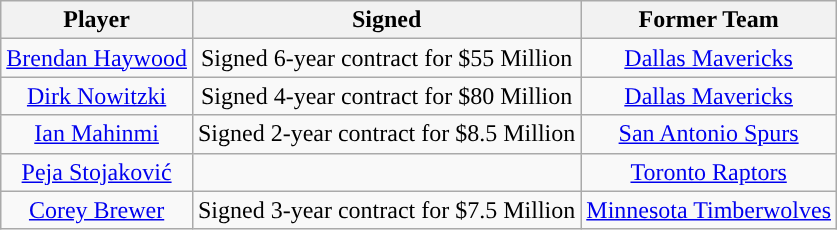<table class="wikitable sortable sortable">
<tr>
<th>Player</th>
<th>Signed</th>
<th>Former Team</th>
</tr>
<tr style="text-align: center">
<td><a href='#'>Brendan Haywood</a></td>
<td>Signed 6-year contract for $55 Million</td>
<td><a href='#'>Dallas Mavericks</a></td>
</tr>
<tr style="text-align: center">
<td><a href='#'>Dirk Nowitzki</a></td>
<td>Signed 4-year contract for $80 Million</td>
<td><a href='#'>Dallas Mavericks</a></td>
</tr>
<tr style="text-align: center">
<td><a href='#'>Ian Mahinmi</a></td>
<td>Signed 2-year contract for $8.5 Million</td>
<td><a href='#'>San Antonio Spurs</a></td>
</tr>
<tr style="text-align: center">
<td><a href='#'>Peja Stojaković</a></td>
<td></td>
<td><a href='#'>Toronto Raptors</a></td>
</tr>
<tr style="text-align: center">
<td><a href='#'>Corey Brewer</a></td>
<td>Signed 3-year contract for $7.5 Million</td>
<td><a href='#'>Minnesota Timberwolves</a></td>
</tr>
</table>
